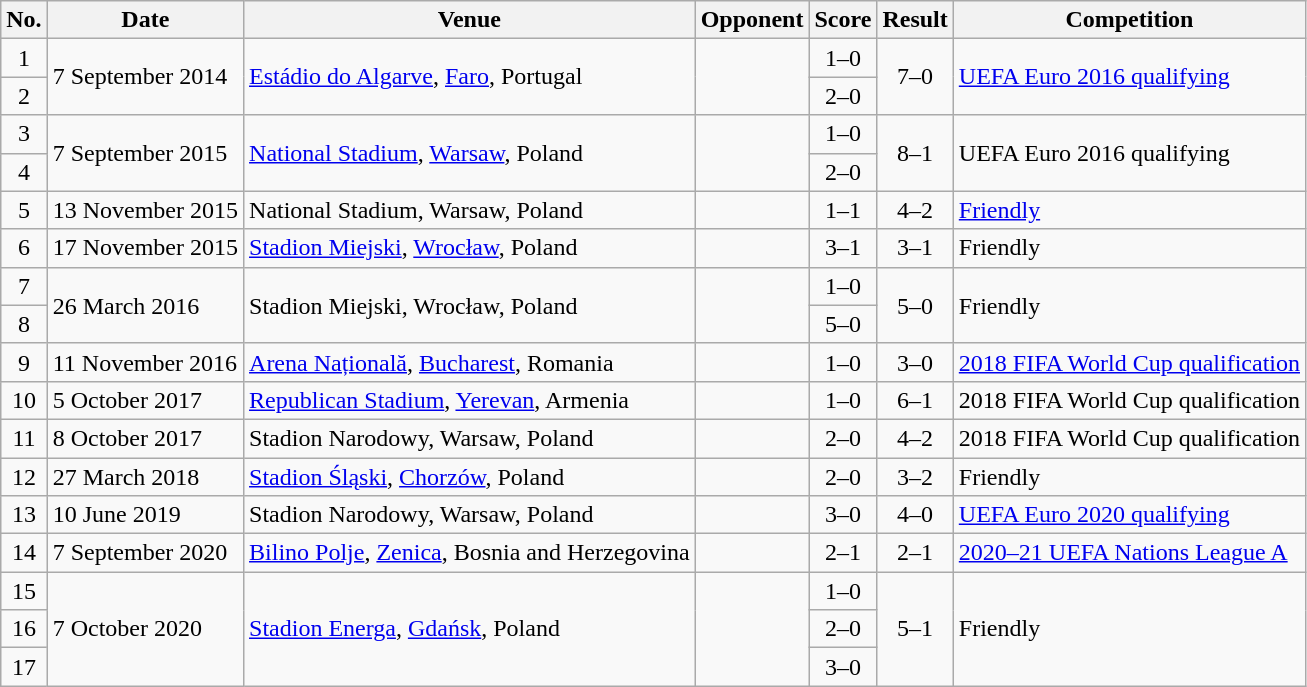<table class="wikitable sortable">
<tr>
<th scope="col">No.</th>
<th scope="col">Date</th>
<th scope="col">Venue</th>
<th scope="col">Opponent</th>
<th scope="col">Score</th>
<th scope="col">Result</th>
<th scope="col">Competition</th>
</tr>
<tr>
<td style="text-align:center">1</td>
<td rowspan="2">7 September 2014</td>
<td rowspan="2"><a href='#'>Estádio do Algarve</a>, <a href='#'>Faro</a>, Portugal</td>
<td rowspan="2"></td>
<td style="text-align:center">1–0</td>
<td rowspan="2" style="text-align:center">7–0</td>
<td rowspan="2"><a href='#'>UEFA Euro 2016 qualifying</a></td>
</tr>
<tr>
<td style="text-align:center">2</td>
<td style="text-align:center">2–0</td>
</tr>
<tr>
<td style="text-align:center">3</td>
<td rowspan="2">7 September 2015</td>
<td rowspan="2"><a href='#'>National Stadium</a>, <a href='#'>Warsaw</a>, Poland</td>
<td rowspan="2"></td>
<td style="text-align:center">1–0</td>
<td rowspan="2" style="text-align:center">8–1</td>
<td rowspan="2">UEFA Euro 2016 qualifying</td>
</tr>
<tr>
<td style="text-align:center">4</td>
<td style="text-align:center">2–0</td>
</tr>
<tr>
<td style="text-align:center">5</td>
<td>13 November 2015</td>
<td>National Stadium, Warsaw, Poland</td>
<td></td>
<td style="text-align:center">1–1</td>
<td style="text-align:center">4–2</td>
<td><a href='#'>Friendly</a></td>
</tr>
<tr>
<td style="text-align:center">6</td>
<td>17 November 2015</td>
<td><a href='#'>Stadion Miejski</a>, <a href='#'>Wrocław</a>, Poland</td>
<td></td>
<td style="text-align:center">3–1</td>
<td style="text-align:center">3–1</td>
<td>Friendly</td>
</tr>
<tr>
<td style="text-align:center">7</td>
<td rowspan="2">26 March 2016</td>
<td rowspan="2">Stadion Miejski, Wrocław, Poland</td>
<td rowspan="2"></td>
<td style="text-align:center">1–0</td>
<td rowspan="2" style="text-align:center">5–0</td>
<td rowspan="2">Friendly</td>
</tr>
<tr>
<td style="text-align:center">8</td>
<td style="text-align:center">5–0</td>
</tr>
<tr>
<td style="text-align:center">9</td>
<td>11 November 2016</td>
<td><a href='#'>Arena Națională</a>, <a href='#'>Bucharest</a>, Romania</td>
<td></td>
<td style="text-align:center">1–0</td>
<td style="text-align:center">3–0</td>
<td><a href='#'>2018 FIFA World Cup qualification</a></td>
</tr>
<tr>
<td style="text-align:center">10</td>
<td>5 October 2017</td>
<td><a href='#'>Republican Stadium</a>, <a href='#'>Yerevan</a>, Armenia</td>
<td></td>
<td style="text-align:center">1–0</td>
<td style="text-align:center">6–1</td>
<td>2018 FIFA World Cup qualification</td>
</tr>
<tr>
<td style="text-align:center">11</td>
<td>8 October 2017</td>
<td>Stadion Narodowy, Warsaw, Poland</td>
<td></td>
<td style="text-align:center">2–0</td>
<td style="text-align:center">4–2</td>
<td>2018 FIFA World Cup qualification</td>
</tr>
<tr>
<td style="text-align:center">12</td>
<td>27 March 2018</td>
<td><a href='#'>Stadion Śląski</a>, <a href='#'>Chorzów</a>, Poland</td>
<td></td>
<td style="text-align:center">2–0</td>
<td style="text-align:center">3–2</td>
<td>Friendly</td>
</tr>
<tr>
<td style="text-align:center">13</td>
<td>10 June 2019</td>
<td>Stadion Narodowy, Warsaw, Poland</td>
<td></td>
<td style="text-align:center">3–0</td>
<td style="text-align:center">4–0</td>
<td><a href='#'>UEFA Euro 2020 qualifying</a></td>
</tr>
<tr>
<td style="text-align:center">14</td>
<td>7 September 2020</td>
<td><a href='#'>Bilino Polje</a>, <a href='#'>Zenica</a>, Bosnia and Herzegovina</td>
<td></td>
<td style="text-align:center">2–1</td>
<td style="text-align:center">2–1</td>
<td><a href='#'>2020–21 UEFA Nations League A</a></td>
</tr>
<tr>
<td style="text-align:center">15</td>
<td rowspan="3">7 October 2020</td>
<td rowspan="3"><a href='#'>Stadion Energa</a>, <a href='#'>Gdańsk</a>, Poland</td>
<td rowspan="3"></td>
<td style="text-align:center">1–0</td>
<td rowspan="3" style="text-align:center">5–1</td>
<td rowspan="3">Friendly</td>
</tr>
<tr>
<td style="text-align:center">16</td>
<td style="text-align:center">2–0</td>
</tr>
<tr>
<td style="text-align:center">17</td>
<td style="text-align:center">3–0</td>
</tr>
</table>
